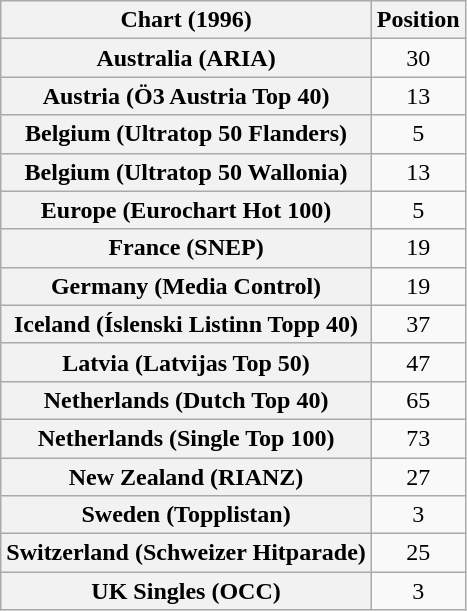<table class="wikitable sortable plainrowheaders" style="text-align:center">
<tr>
<th>Chart (1996)</th>
<th>Position</th>
</tr>
<tr>
<th scope="row">Australia (ARIA)</th>
<td>30</td>
</tr>
<tr>
<th scope="row">Austria (Ö3 Austria Top 40)</th>
<td>13</td>
</tr>
<tr>
<th scope="row">Belgium (Ultratop 50 Flanders)</th>
<td>5</td>
</tr>
<tr>
<th scope="row">Belgium (Ultratop 50 Wallonia)</th>
<td>13</td>
</tr>
<tr>
<th scope="row">Europe (Eurochart Hot 100)</th>
<td>5</td>
</tr>
<tr>
<th scope="row">France (SNEP)</th>
<td>19</td>
</tr>
<tr>
<th scope="row">Germany (Media Control)</th>
<td>19</td>
</tr>
<tr>
<th scope="row">Iceland (Íslenski Listinn Topp 40)</th>
<td>37</td>
</tr>
<tr>
<th scope="row">Latvia (Latvijas Top 50)</th>
<td style="text-align:center;">47</td>
</tr>
<tr>
<th scope="row">Netherlands (Dutch Top 40)</th>
<td>65</td>
</tr>
<tr>
<th scope="row">Netherlands (Single Top 100)</th>
<td>73</td>
</tr>
<tr>
<th scope="row">New Zealand (RIANZ)</th>
<td>27</td>
</tr>
<tr>
<th scope="row">Sweden (Topplistan)</th>
<td>3</td>
</tr>
<tr>
<th scope="row">Switzerland (Schweizer Hitparade)</th>
<td>25</td>
</tr>
<tr>
<th scope="row">UK Singles (OCC)</th>
<td>3</td>
</tr>
</table>
